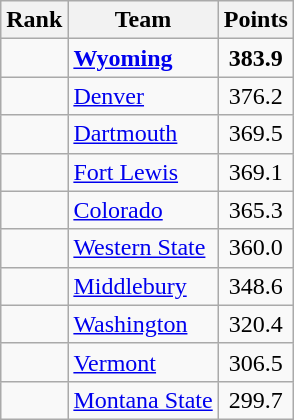<table class="wikitable sortable" style="text-align:center">
<tr>
<th>Rank</th>
<th>Team</th>
<th>Points</th>
</tr>
<tr>
<td></td>
<td align=left><strong><a href='#'>Wyoming</a></strong></td>
<td><strong>383.9</strong></td>
</tr>
<tr>
<td></td>
<td align=left><a href='#'>Denver</a></td>
<td>376.2</td>
</tr>
<tr>
<td></td>
<td align=left><a href='#'>Dartmouth</a></td>
<td>369.5</td>
</tr>
<tr>
<td></td>
<td align=left><a href='#'>Fort Lewis</a></td>
<td>369.1</td>
</tr>
<tr>
<td></td>
<td align=left><a href='#'>Colorado</a></td>
<td>365.3</td>
</tr>
<tr>
<td></td>
<td align=left><a href='#'>Western State</a></td>
<td>360.0</td>
</tr>
<tr>
<td></td>
<td align=left><a href='#'>Middlebury</a></td>
<td>348.6</td>
</tr>
<tr>
<td></td>
<td align=left><a href='#'>Washington</a></td>
<td>320.4</td>
</tr>
<tr>
<td></td>
<td align=left><a href='#'>Vermont</a></td>
<td>306.5</td>
</tr>
<tr>
<td></td>
<td align=left><a href='#'>Montana State</a></td>
<td>299.7</td>
</tr>
</table>
